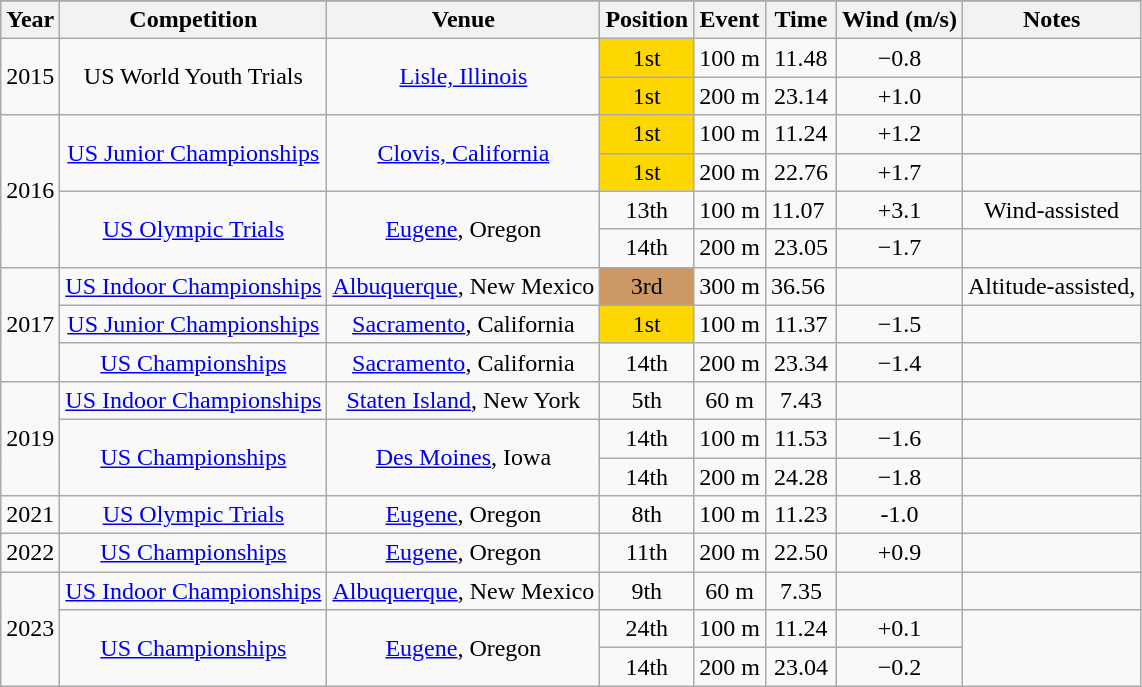<table class="wikitable sortable" style=text-align:center>
<tr>
</tr>
<tr>
<th>Year</th>
<th>Competition</th>
<th>Venue</th>
<th>Position</th>
<th>Event</th>
<th>Time</th>
<th>Wind (m/s)</th>
<th>Notes</th>
</tr>
<tr>
<td rowspan=2>2015</td>
<td rowspan=2>US World Youth Trials</td>
<td rowspan=2><a href='#'>Lisle, Illinois</a></td>
<td bgcolor=gold>1st</td>
<td>100 m</td>
<td>11.48</td>
<td>−0.8</td>
<td></td>
</tr>
<tr>
<td bgcolor=gold>1st</td>
<td>200 m</td>
<td>23.14</td>
<td>+1.0</td>
<td></td>
</tr>
<tr>
<td rowspan=4>2016</td>
<td rowspan=2><a href='#'>US Junior Championships</a></td>
<td rowspan=2><a href='#'>Clovis, California</a></td>
<td bgcolor=gold>1st</td>
<td>100 m</td>
<td>11.24</td>
<td>+1.2</td>
<td></td>
</tr>
<tr>
<td bgcolor=gold>1st</td>
<td>200 m</td>
<td>22.76</td>
<td>+1.7</td>
<td></td>
</tr>
<tr>
<td rowspan=2><a href='#'>US Olympic Trials</a></td>
<td rowspan=2><a href='#'>Eugene</a>, Oregon</td>
<td>13th</td>
<td>100 m</td>
<td>11.07 </td>
<td>+3.1</td>
<td>Wind-assisted</td>
</tr>
<tr>
<td>14th</td>
<td>200 m</td>
<td>23.05</td>
<td>−1.7</td>
<td></td>
</tr>
<tr>
<td rowspan=3>2017</td>
<td><a href='#'>US Indoor Championships</a></td>
<td><a href='#'>Albuquerque</a>, New Mexico</td>
<td bgcolor=cc9966>3rd</td>
<td>300 m</td>
<td>36.56 </td>
<td></td>
<td>Altitude-assisted, </td>
</tr>
<tr>
<td><a href='#'>US Junior Championships</a></td>
<td><a href='#'>Sacramento</a>, California</td>
<td bgcolor=gold>1st</td>
<td>100 m</td>
<td>11.37</td>
<td>−1.5</td>
<td></td>
</tr>
<tr>
<td><a href='#'>US Championships</a></td>
<td><a href='#'>Sacramento</a>, California</td>
<td>14th</td>
<td>200 m</td>
<td>23.34</td>
<td>−1.4</td>
<td></td>
</tr>
<tr>
<td rowspan=3>2019</td>
<td><a href='#'>US Indoor Championships</a></td>
<td><a href='#'>Staten Island</a>, New York</td>
<td>5th</td>
<td>60 m</td>
<td>7.43</td>
<td></td>
<td></td>
</tr>
<tr>
<td rowspan=2><a href='#'>US Championships</a></td>
<td rowspan=2><a href='#'>Des Moines</a>, Iowa</td>
<td>14th</td>
<td>100 m</td>
<td>11.53</td>
<td>−1.6</td>
<td></td>
</tr>
<tr>
<td>14th</td>
<td>200 m</td>
<td>24.28</td>
<td>−1.8</td>
<td></td>
</tr>
<tr>
<td>2021</td>
<td><a href='#'>US Olympic Trials</a></td>
<td><a href='#'>Eugene</a>, Oregon</td>
<td>8th</td>
<td>100 m</td>
<td>11.23</td>
<td>-1.0</td>
<td></td>
</tr>
<tr>
<td>2022</td>
<td><a href='#'>US Championships</a></td>
<td><a href='#'>Eugene</a>, Oregon</td>
<td>11th</td>
<td>200 m</td>
<td>22.50</td>
<td>+0.9</td>
<td></td>
</tr>
<tr>
<td rowspan=3>2023</td>
<td><a href='#'>US Indoor Championships</a></td>
<td><a href='#'>Albuquerque</a>, New Mexico</td>
<td>9th</td>
<td>60 m</td>
<td>7.35</td>
<td></td>
<td></td>
</tr>
<tr>
<td rowspan=2><a href='#'>US Championships</a></td>
<td rowspan=2><a href='#'>Eugene</a>, Oregon</td>
<td>24th</td>
<td>100 m</td>
<td>11.24</td>
<td>+0.1</td>
<td rowspan=2></td>
</tr>
<tr>
<td>14th</td>
<td>200 m</td>
<td>23.04</td>
<td>−0.2</td>
</tr>
</table>
